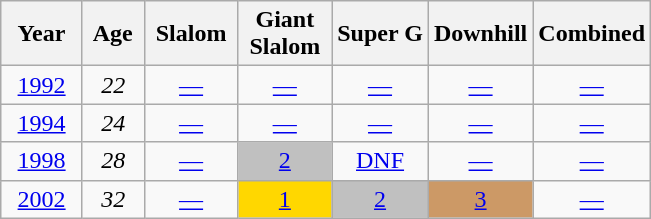<table class=wikitable style="text-align:center">
<tr>
<th>  Year  </th>
<th> Age </th>
<th> Slalom </th>
<th> Giant <br> Slalom </th>
<th>Super G</th>
<th>Downhill</th>
<th>Combined</th>
</tr>
<tr>
<td><a href='#'>1992</a></td>
<td><em>22</em></td>
<td><a href='#'>—</a></td>
<td><a href='#'>—</a></td>
<td><a href='#'>—</a></td>
<td><a href='#'>—</a></td>
<td><a href='#'>—</a></td>
</tr>
<tr>
<td><a href='#'>1994</a></td>
<td><em>24</em></td>
<td><a href='#'>—</a></td>
<td><a href='#'>—</a></td>
<td><a href='#'>—</a></td>
<td><a href='#'>—</a></td>
<td><a href='#'>—</a></td>
</tr>
<tr>
<td><a href='#'>1998</a></td>
<td><em>28</em></td>
<td><a href='#'>—</a></td>
<td style="background:silver;"><a href='#'>2</a></td>
<td><a href='#'>DNF</a></td>
<td><a href='#'>—</a></td>
<td><a href='#'>—</a></td>
</tr>
<tr>
<td><a href='#'>2002</a></td>
<td><em>32</em></td>
<td><a href='#'>—</a></td>
<td style="background:gold;"><a href='#'>1</a></td>
<td style="background:silver;"><a href='#'>2</a></td>
<td style="background:#cc9966;"><a href='#'>3</a></td>
<td><a href='#'>—</a></td>
</tr>
</table>
